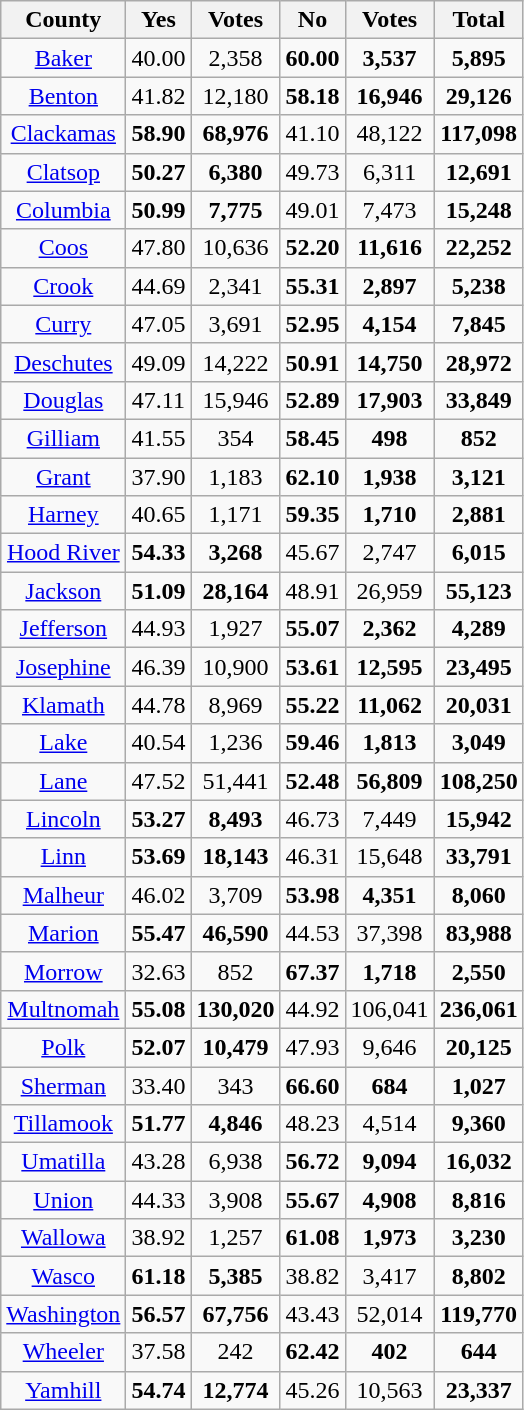<table class="wikitable sortable" style="text-align: center">
<tr>
<th>County</th>
<th>Yes</th>
<th>Votes</th>
<th>No</th>
<th>Votes</th>
<th>Total</th>
</tr>
<tr>
<td><a href='#'>Baker</a></td>
<td>40.00</td>
<td>2,358</td>
<td><strong>60.00</strong></td>
<td><strong>3,537</strong></td>
<td><strong>5,895</strong></td>
</tr>
<tr>
<td><a href='#'>Benton</a></td>
<td>41.82</td>
<td>12,180</td>
<td><strong>58.18</strong></td>
<td><strong>16,946</strong></td>
<td><strong>29,126</strong></td>
</tr>
<tr>
<td><a href='#'>Clackamas</a></td>
<td><strong>58.90</strong></td>
<td><strong>68,976</strong></td>
<td>41.10</td>
<td>48,122</td>
<td><strong>117,098</strong></td>
</tr>
<tr>
<td><a href='#'>Clatsop</a></td>
<td><strong>50.27</strong></td>
<td><strong>6,380</strong></td>
<td>49.73</td>
<td>6,311</td>
<td><strong>12,691</strong></td>
</tr>
<tr>
<td><a href='#'>Columbia</a></td>
<td><strong>50.99</strong></td>
<td><strong>7,775</strong></td>
<td>49.01</td>
<td>7,473</td>
<td><strong>15,248</strong></td>
</tr>
<tr>
<td><a href='#'>Coos</a></td>
<td>47.80</td>
<td>10,636</td>
<td><strong>52.20</strong></td>
<td><strong>11,616</strong></td>
<td><strong>22,252</strong></td>
</tr>
<tr>
<td><a href='#'>Crook</a></td>
<td>44.69</td>
<td>2,341</td>
<td><strong>55.31</strong></td>
<td><strong>2,897</strong></td>
<td><strong>5,238</strong></td>
</tr>
<tr>
<td><a href='#'>Curry</a></td>
<td>47.05</td>
<td>3,691</td>
<td><strong>52.95</strong></td>
<td><strong>4,154</strong></td>
<td><strong>7,845</strong></td>
</tr>
<tr>
<td><a href='#'>Deschutes</a></td>
<td>49.09</td>
<td>14,222</td>
<td><strong>50.91</strong></td>
<td><strong>14,750</strong></td>
<td><strong>28,972</strong></td>
</tr>
<tr>
<td><a href='#'>Douglas</a></td>
<td>47.11</td>
<td>15,946</td>
<td><strong>52.89</strong></td>
<td><strong>17,903</strong></td>
<td><strong>33,849</strong></td>
</tr>
<tr>
<td><a href='#'>Gilliam</a></td>
<td>41.55</td>
<td>354</td>
<td><strong>58.45</strong></td>
<td><strong>498</strong></td>
<td><strong>852</strong></td>
</tr>
<tr>
<td><a href='#'>Grant</a></td>
<td>37.90</td>
<td>1,183</td>
<td><strong>62.10</strong></td>
<td><strong>1,938</strong></td>
<td><strong>3,121</strong></td>
</tr>
<tr>
<td><a href='#'>Harney</a></td>
<td>40.65</td>
<td>1,171</td>
<td><strong>59.35</strong></td>
<td><strong>1,710</strong></td>
<td><strong>2,881</strong></td>
</tr>
<tr>
<td><a href='#'>Hood River</a></td>
<td><strong>54.33</strong></td>
<td><strong>3,268</strong></td>
<td>45.67</td>
<td>2,747</td>
<td><strong>6,015</strong></td>
</tr>
<tr>
<td><a href='#'>Jackson</a></td>
<td><strong>51.09</strong></td>
<td><strong>28,164</strong></td>
<td>48.91</td>
<td>26,959</td>
<td><strong>55,123</strong></td>
</tr>
<tr>
<td><a href='#'>Jefferson</a></td>
<td>44.93</td>
<td>1,927</td>
<td><strong>55.07</strong></td>
<td><strong>2,362</strong></td>
<td><strong>4,289</strong></td>
</tr>
<tr>
<td><a href='#'>Josephine</a></td>
<td>46.39</td>
<td>10,900</td>
<td><strong>53.61</strong></td>
<td><strong>12,595</strong></td>
<td><strong>23,495</strong></td>
</tr>
<tr>
<td><a href='#'>Klamath</a></td>
<td>44.78</td>
<td>8,969</td>
<td><strong>55.22</strong></td>
<td><strong>11,062</strong></td>
<td><strong>20,031</strong></td>
</tr>
<tr>
<td><a href='#'>Lake</a></td>
<td>40.54</td>
<td>1,236</td>
<td><strong>59.46</strong></td>
<td><strong>1,813</strong></td>
<td><strong>3,049</strong></td>
</tr>
<tr>
<td><a href='#'>Lane</a></td>
<td>47.52</td>
<td>51,441</td>
<td><strong>52.48</strong></td>
<td><strong>56,809</strong></td>
<td><strong>108,250</strong></td>
</tr>
<tr>
<td><a href='#'>Lincoln</a></td>
<td><strong>53.27</strong></td>
<td><strong>8,493</strong></td>
<td>46.73</td>
<td>7,449</td>
<td><strong>15,942</strong></td>
</tr>
<tr>
<td><a href='#'>Linn</a></td>
<td><strong>53.69</strong></td>
<td><strong>18,143</strong></td>
<td>46.31</td>
<td>15,648</td>
<td><strong>33,791</strong></td>
</tr>
<tr>
<td><a href='#'>Malheur</a></td>
<td>46.02</td>
<td>3,709</td>
<td><strong>53.98</strong></td>
<td><strong>4,351</strong></td>
<td><strong>8,060</strong></td>
</tr>
<tr>
<td><a href='#'>Marion</a></td>
<td><strong>55.47</strong></td>
<td><strong>46,590</strong></td>
<td>44.53</td>
<td>37,398</td>
<td><strong>83,988</strong></td>
</tr>
<tr>
<td><a href='#'>Morrow</a></td>
<td>32.63</td>
<td>852</td>
<td><strong>67.37</strong></td>
<td><strong>1,718</strong></td>
<td><strong>2,550</strong></td>
</tr>
<tr>
<td><a href='#'>Multnomah</a></td>
<td><strong>55.08</strong></td>
<td><strong>130,020</strong></td>
<td>44.92</td>
<td>106,041</td>
<td><strong>236,061</strong></td>
</tr>
<tr>
<td><a href='#'>Polk</a></td>
<td><strong>52.07</strong></td>
<td><strong>10,479</strong></td>
<td>47.93</td>
<td>9,646</td>
<td><strong>20,125</strong></td>
</tr>
<tr>
<td><a href='#'>Sherman</a></td>
<td>33.40</td>
<td>343</td>
<td><strong>66.60</strong></td>
<td><strong>684</strong></td>
<td><strong>1,027</strong></td>
</tr>
<tr>
<td><a href='#'>Tillamook</a></td>
<td><strong>51.77</strong></td>
<td><strong>4,846</strong></td>
<td>48.23</td>
<td>4,514</td>
<td><strong>9,360</strong></td>
</tr>
<tr>
<td><a href='#'>Umatilla</a></td>
<td>43.28</td>
<td>6,938</td>
<td><strong>56.72</strong></td>
<td><strong>9,094</strong></td>
<td><strong>16,032</strong></td>
</tr>
<tr>
<td><a href='#'>Union</a></td>
<td>44.33</td>
<td>3,908</td>
<td><strong>55.67</strong></td>
<td><strong>4,908</strong></td>
<td><strong>8,816</strong></td>
</tr>
<tr>
<td><a href='#'>Wallowa</a></td>
<td>38.92</td>
<td>1,257</td>
<td><strong>61.08</strong></td>
<td><strong>1,973</strong></td>
<td><strong>3,230</strong></td>
</tr>
<tr>
<td><a href='#'>Wasco</a></td>
<td><strong>61.18</strong></td>
<td><strong>5,385</strong></td>
<td>38.82</td>
<td>3,417</td>
<td><strong>8,802</strong></td>
</tr>
<tr>
<td><a href='#'>Washington</a></td>
<td><strong>56.57</strong></td>
<td><strong>67,756</strong></td>
<td>43.43</td>
<td>52,014</td>
<td><strong>119,770</strong></td>
</tr>
<tr>
<td><a href='#'>Wheeler</a></td>
<td>37.58</td>
<td>242</td>
<td><strong>62.42</strong></td>
<td><strong>402</strong></td>
<td><strong>644</strong></td>
</tr>
<tr>
<td><a href='#'>Yamhill</a></td>
<td><strong>54.74</strong></td>
<td><strong>12,774</strong></td>
<td>45.26</td>
<td>10,563</td>
<td><strong>23,337</strong></td>
</tr>
</table>
